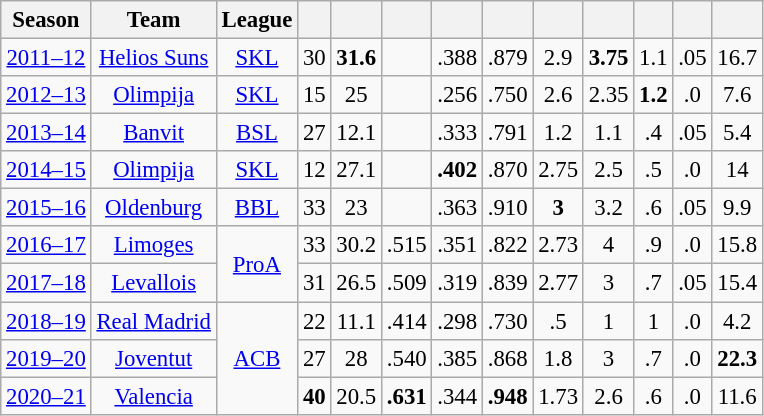<table class="wikitable sortable" style="font-size:95%; text-align:center;">
<tr>
<th>Season</th>
<th>Team</th>
<th>League</th>
<th></th>
<th></th>
<th></th>
<th></th>
<th></th>
<th></th>
<th></th>
<th></th>
<th></th>
<th></th>
</tr>
<tr>
<td><a href='#'>2011–12</a></td>
<td><a href='#'>Helios Suns</a></td>
<td><a href='#'>SKL</a></td>
<td>30</td>
<td><strong>31.6</strong></td>
<td></td>
<td>.388</td>
<td>.879</td>
<td>2.9</td>
<td><strong>3.75</strong></td>
<td>1.1</td>
<td>.05</td>
<td>16.7</td>
</tr>
<tr>
<td><a href='#'>2012–13</a></td>
<td><a href='#'>Olimpija</a></td>
<td><a href='#'>SKL</a></td>
<td>15</td>
<td>25</td>
<td></td>
<td>.256</td>
<td>.750</td>
<td>2.6</td>
<td>2.35</td>
<td><strong>1.2</strong></td>
<td>.0</td>
<td>7.6</td>
</tr>
<tr>
<td><a href='#'>2013–14</a></td>
<td><a href='#'>Banvit</a></td>
<td><a href='#'>BSL</a></td>
<td>27</td>
<td>12.1</td>
<td></td>
<td>.333</td>
<td>.791</td>
<td>1.2</td>
<td>1.1</td>
<td>.4</td>
<td>.05</td>
<td>5.4</td>
</tr>
<tr>
<td><a href='#'>2014–15</a></td>
<td><a href='#'>Olimpija</a></td>
<td><a href='#'>SKL</a></td>
<td>12</td>
<td>27.1</td>
<td></td>
<td><strong>.402</strong></td>
<td>.870</td>
<td>2.75</td>
<td>2.5</td>
<td>.5</td>
<td>.0</td>
<td>14</td>
</tr>
<tr>
<td><a href='#'>2015–16</a></td>
<td><a href='#'>Oldenburg</a></td>
<td><a href='#'>BBL</a></td>
<td>33</td>
<td>23</td>
<td></td>
<td>.363</td>
<td>.910</td>
<td><strong>3</strong></td>
<td>3.2</td>
<td>.6</td>
<td>.05</td>
<td>9.9</td>
</tr>
<tr>
<td><a href='#'>2016–17</a></td>
<td><a href='#'>Limoges</a></td>
<td rowspan="2"><a href='#'>ProA</a></td>
<td>33</td>
<td>30.2</td>
<td>.515</td>
<td>.351</td>
<td>.822</td>
<td>2.73</td>
<td>4</td>
<td>.9</td>
<td>.0</td>
<td>15.8</td>
</tr>
<tr>
<td><a href='#'>2017–18</a></td>
<td><a href='#'>Levallois</a></td>
<td>31</td>
<td>26.5</td>
<td>.509</td>
<td>.319</td>
<td>.839</td>
<td>2.77</td>
<td>3</td>
<td>.7</td>
<td>.05</td>
<td>15.4</td>
</tr>
<tr>
<td><a href='#'>2018–19</a></td>
<td><a href='#'>Real Madrid</a></td>
<td rowspan="3"><a href='#'>ACB</a></td>
<td>22</td>
<td>11.1</td>
<td>.414</td>
<td>.298</td>
<td>.730</td>
<td>.5</td>
<td>1</td>
<td>1</td>
<td>.0</td>
<td>4.2</td>
</tr>
<tr>
<td><a href='#'>2019–20</a></td>
<td><a href='#'>Joventut</a></td>
<td>27</td>
<td>28</td>
<td>.540</td>
<td>.385</td>
<td>.868</td>
<td>1.8</td>
<td>3</td>
<td>.7</td>
<td>.0</td>
<td><strong>22.3</strong></td>
</tr>
<tr>
<td><a href='#'>2020–21</a></td>
<td><a href='#'>Valencia</a></td>
<td><strong>40</strong></td>
<td>20.5</td>
<td><strong>.631</strong></td>
<td>.344</td>
<td><strong>.948</strong></td>
<td>1.73</td>
<td>2.6</td>
<td>.6</td>
<td>.0</td>
<td>11.6</td>
</tr>
</table>
